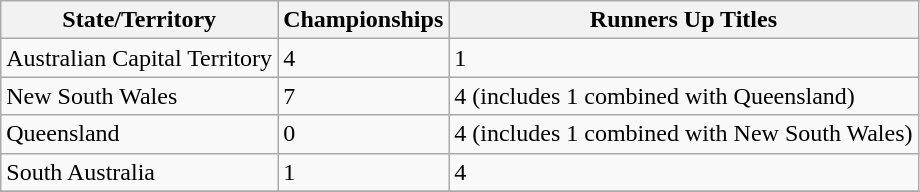<table class="wikitable">
<tr>
<th>State/Territory</th>
<th>Championships</th>
<th>Runners Up Titles</th>
</tr>
<tr>
<td> Australian Capital Territory</td>
<td>4</td>
<td>1</td>
</tr>
<tr>
<td> New South Wales</td>
<td>7</td>
<td>4 (includes 1 combined with Queensland)</td>
</tr>
<tr>
<td> Queensland</td>
<td>0</td>
<td>4 (includes 1 combined with New South Wales)</td>
</tr>
<tr>
<td> South Australia</td>
<td>1</td>
<td>4</td>
</tr>
<tr>
</tr>
</table>
